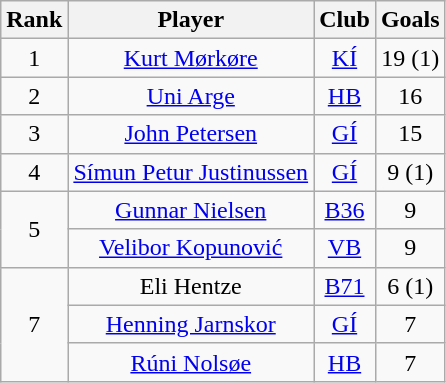<table class="wikitable" style="text-align: center;">
<tr>
<th>Rank</th>
<th>Player</th>
<th>Club</th>
<th>Goals</th>
</tr>
<tr>
<td>1</td>
<td> <a href='#'>Kurt Mørkøre</a></td>
<td><a href='#'>KÍ</a></td>
<td>19 (1)</td>
</tr>
<tr>
<td>2</td>
<td> <a href='#'>Uni Arge</a></td>
<td><a href='#'>HB</a></td>
<td>16</td>
</tr>
<tr>
<td>3</td>
<td> <a href='#'>John Petersen</a></td>
<td><a href='#'>GÍ</a></td>
<td>15</td>
</tr>
<tr>
<td>4</td>
<td> <a href='#'>Símun Petur Justinussen</a></td>
<td><a href='#'>GÍ</a></td>
<td>9 (1)</td>
</tr>
<tr>
<td rowspan=2>5</td>
<td> <a href='#'>Gunnar Nielsen</a></td>
<td><a href='#'>B36</a></td>
<td>9</td>
</tr>
<tr>
<td> <a href='#'>Velibor Kopunović</a></td>
<td><a href='#'>VB</a></td>
<td>9</td>
</tr>
<tr>
<td rowspan=3>7</td>
<td> Eli Hentze</td>
<td><a href='#'>B71</a></td>
<td>6 (1)</td>
</tr>
<tr>
<td> <a href='#'>Henning Jarnskor</a></td>
<td><a href='#'>GÍ</a></td>
<td>7</td>
</tr>
<tr>
<td> <a href='#'>Rúni Nolsøe</a></td>
<td><a href='#'>HB</a></td>
<td>7</td>
</tr>
</table>
